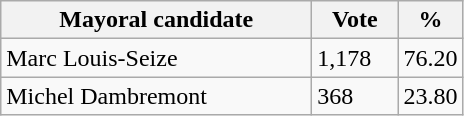<table class="wikitable">
<tr>
<th bgcolor="#DDDDFF" width="200px">Mayoral candidate</th>
<th bgcolor="#DDDDFF" width="50px">Vote</th>
<th bgcolor="#DDDDFF" width="30px">%</th>
</tr>
<tr>
<td>Marc Louis-Seize</td>
<td>1,178</td>
<td>76.20</td>
</tr>
<tr>
<td>Michel Dambremont</td>
<td>368</td>
<td>23.80</td>
</tr>
</table>
